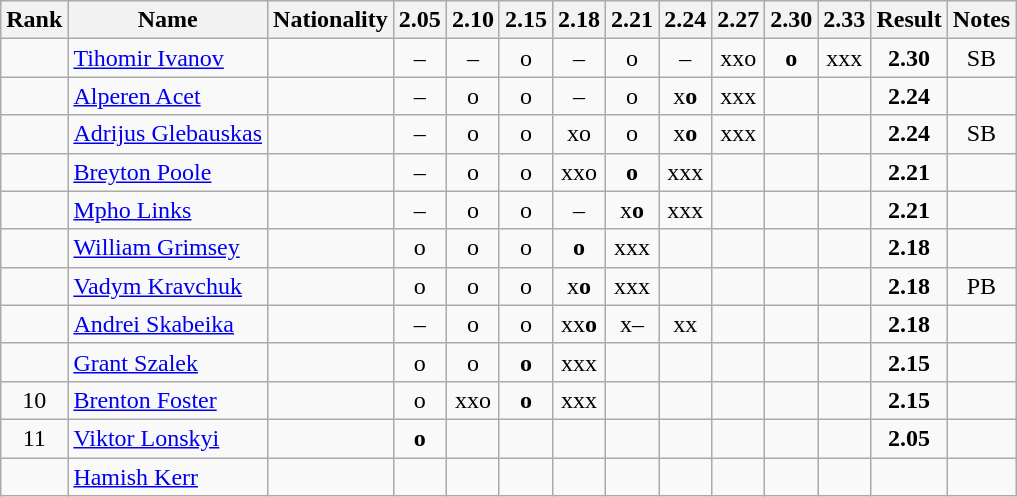<table class="wikitable sortable" style="text-align:center">
<tr>
<th>Rank</th>
<th>Name</th>
<th>Nationality</th>
<th>2.05</th>
<th>2.10</th>
<th>2.15</th>
<th>2.18</th>
<th>2.21</th>
<th>2.24</th>
<th>2.27</th>
<th>2.30</th>
<th>2.33</th>
<th>Result</th>
<th>Notes</th>
</tr>
<tr>
<td></td>
<td align=left><a href='#'>Tihomir Ivanov</a></td>
<td align=left></td>
<td>–</td>
<td>–</td>
<td>o</td>
<td>–</td>
<td>o</td>
<td>–</td>
<td>xxo</td>
<td><strong>o</strong></td>
<td>xxx</td>
<td><strong>2.30</strong></td>
<td>SB</td>
</tr>
<tr>
<td></td>
<td align=left><a href='#'>Alperen Acet</a></td>
<td align=left></td>
<td>–</td>
<td>o</td>
<td>o</td>
<td>–</td>
<td>o</td>
<td>x<strong>o</strong></td>
<td>xxx</td>
<td></td>
<td></td>
<td><strong>2.24</strong></td>
<td></td>
</tr>
<tr>
<td></td>
<td align=left><a href='#'>Adrijus Glebauskas</a></td>
<td align=left></td>
<td>–</td>
<td>o</td>
<td>o</td>
<td>xo</td>
<td>o</td>
<td>x<strong>o</strong></td>
<td>xxx</td>
<td></td>
<td></td>
<td><strong>2.24</strong></td>
<td>SB</td>
</tr>
<tr>
<td></td>
<td align=left><a href='#'>Breyton Poole</a></td>
<td align=left></td>
<td>–</td>
<td>o</td>
<td>o</td>
<td>xxo</td>
<td><strong>o</strong></td>
<td>xxx</td>
<td></td>
<td></td>
<td></td>
<td><strong>2.21</strong></td>
<td></td>
</tr>
<tr>
<td></td>
<td align=left><a href='#'>Mpho Links</a></td>
<td align=left></td>
<td>–</td>
<td>o</td>
<td>o</td>
<td>–</td>
<td>x<strong>o</strong></td>
<td>xxx</td>
<td></td>
<td></td>
<td></td>
<td><strong>2.21</strong></td>
<td></td>
</tr>
<tr>
<td></td>
<td align=left><a href='#'>William Grimsey</a></td>
<td align=left></td>
<td>o</td>
<td>o</td>
<td>o</td>
<td><strong>o</strong></td>
<td>xxx</td>
<td></td>
<td></td>
<td></td>
<td></td>
<td><strong>2.18</strong></td>
<td></td>
</tr>
<tr>
<td></td>
<td align=left><a href='#'>Vadym Kravchuk</a></td>
<td align=left></td>
<td>o</td>
<td>o</td>
<td>o</td>
<td>x<strong>o</strong></td>
<td>xxx</td>
<td></td>
<td></td>
<td></td>
<td></td>
<td><strong>2.18</strong></td>
<td>PB</td>
</tr>
<tr>
<td></td>
<td align=left><a href='#'>Andrei Skabeika</a></td>
<td align=left></td>
<td>–</td>
<td>o</td>
<td>o</td>
<td>xx<strong>o</strong></td>
<td>x–</td>
<td>xx</td>
<td></td>
<td></td>
<td></td>
<td><strong>2.18</strong></td>
<td></td>
</tr>
<tr>
<td></td>
<td align=left><a href='#'>Grant Szalek</a></td>
<td align=left></td>
<td>o</td>
<td>o</td>
<td><strong>o</strong></td>
<td>xxx</td>
<td></td>
<td></td>
<td></td>
<td></td>
<td></td>
<td><strong>2.15</strong></td>
<td></td>
</tr>
<tr>
<td>10</td>
<td align=left><a href='#'>Brenton Foster</a></td>
<td align=left></td>
<td>o</td>
<td>xxo</td>
<td><strong>o</strong></td>
<td>xxx</td>
<td></td>
<td></td>
<td></td>
<td></td>
<td></td>
<td><strong>2.15</strong></td>
<td></td>
</tr>
<tr>
<td>11</td>
<td align=left><a href='#'>Viktor Lonskyi</a></td>
<td align=left></td>
<td><strong>o</strong></td>
<td></td>
<td></td>
<td></td>
<td></td>
<td></td>
<td></td>
<td></td>
<td></td>
<td><strong>2.05</strong></td>
<td></td>
</tr>
<tr>
<td></td>
<td align=left><a href='#'>Hamish Kerr</a></td>
<td align=left></td>
<td></td>
<td></td>
<td></td>
<td></td>
<td></td>
<td></td>
<td></td>
<td></td>
<td></td>
<td><strong></strong></td>
<td></td>
</tr>
</table>
